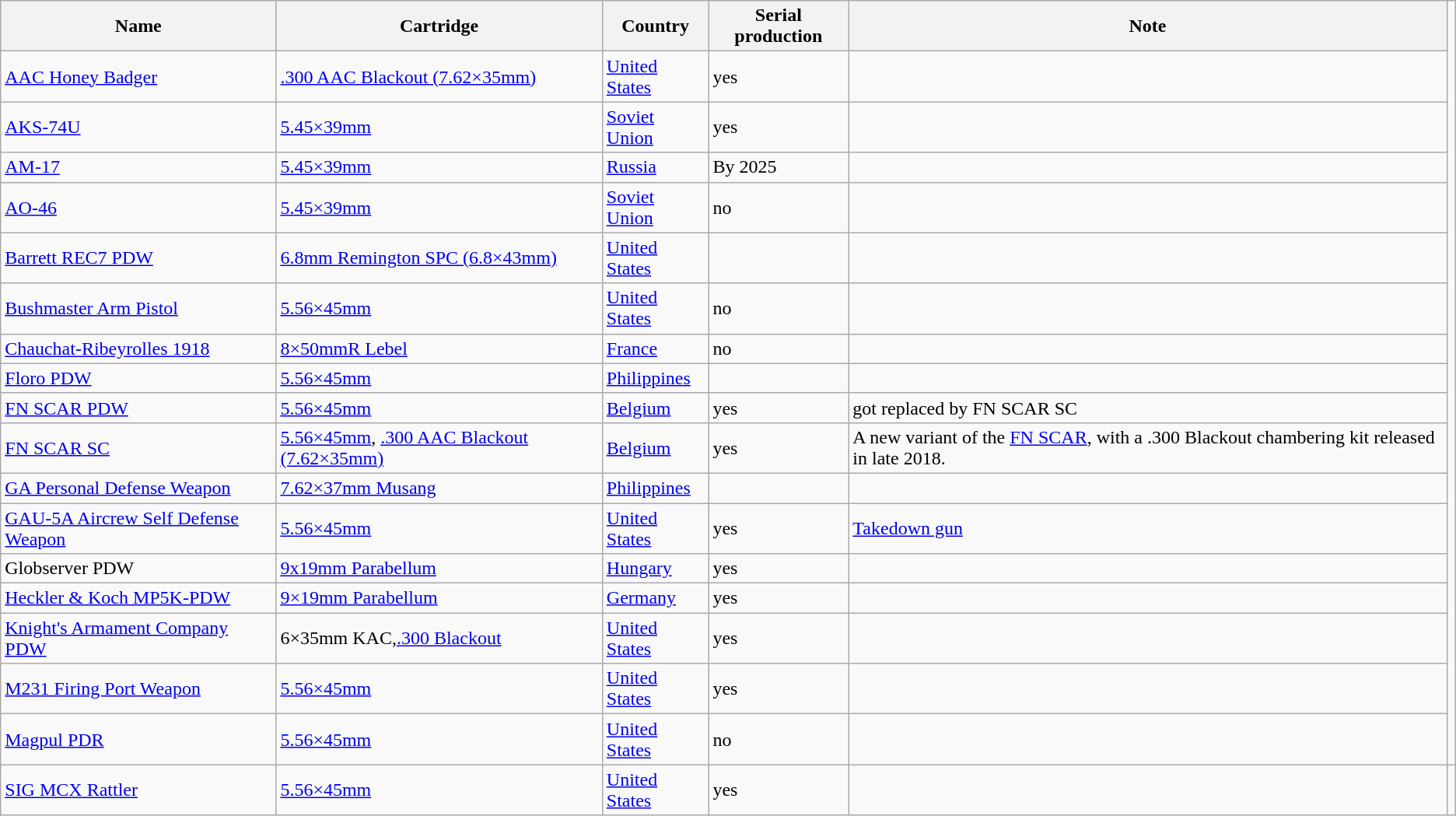<table class="wikitable sortable">
<tr>
<th>Name</th>
<th>Cartridge</th>
<th>Country</th>
<th>Serial production</th>
<th>Note</th>
</tr>
<tr>
<td><a href='#'>AAC Honey Badger</a></td>
<td><a href='#'>.300 AAC Blackout (7.62×35mm)</a></td>
<td><a href='#'>United States</a></td>
<td>yes</td>
<td></td>
</tr>
<tr>
<td><a href='#'>AKS-74U</a></td>
<td><a href='#'>5.45×39mm</a></td>
<td><a href='#'>Soviet Union</a></td>
<td>yes</td>
<td></td>
</tr>
<tr>
<td><a href='#'>AM-17</a></td>
<td><a href='#'>5.45×39mm</a></td>
<td><a href='#'>Russia</a></td>
<td>By 2025</td>
<td></td>
</tr>
<tr>
<td><a href='#'>AO-46</a></td>
<td><a href='#'>5.45×39mm</a></td>
<td><a href='#'>Soviet Union</a></td>
<td>no</td>
<td></td>
</tr>
<tr>
<td><a href='#'>Barrett REC7 PDW</a></td>
<td><a href='#'>6.8mm Remington SPC (6.8×43mm)</a></td>
<td><a href='#'>United States</a></td>
<td></td>
<td></td>
</tr>
<tr>
<td><a href='#'>Bushmaster Arm Pistol</a></td>
<td><a href='#'>5.56×45mm</a></td>
<td><a href='#'>United States</a></td>
<td>no</td>
<td></td>
</tr>
<tr>
<td><a href='#'>Chauchat-Ribeyrolles 1918</a></td>
<td><a href='#'>8×50mmR Lebel</a></td>
<td><a href='#'>France</a></td>
<td>no</td>
<td></td>
</tr>
<tr>
<td><a href='#'>Floro PDW</a></td>
<td><a href='#'>5.56×45mm</a></td>
<td><a href='#'>Philippines</a></td>
<td></td>
<td></td>
</tr>
<tr>
<td><a href='#'>FN SCAR PDW</a></td>
<td><a href='#'>5.56×45mm</a></td>
<td><a href='#'>Belgium</a></td>
<td>yes</td>
<td>got replaced by FN SCAR SC</td>
</tr>
<tr>
<td><a href='#'>FN SCAR SC</a></td>
<td><a href='#'>5.56×45mm</a>, <a href='#'>.300 AAC Blackout (7.62×35mm)</a></td>
<td><a href='#'>Belgium</a></td>
<td>yes</td>
<td>A new variant of the <a href='#'>FN SCAR</a>, with a .300 Blackout chambering kit released in late 2018.</td>
</tr>
<tr>
<td><a href='#'>GA Personal Defense Weapon</a></td>
<td><a href='#'>7.62×37mm Musang</a></td>
<td><a href='#'>Philippines</a></td>
<td></td>
<td></td>
</tr>
<tr>
<td><a href='#'>GAU-5A Aircrew Self Defense Weapon</a></td>
<td><a href='#'>5.56×45mm</a></td>
<td><a href='#'>United States</a></td>
<td>yes</td>
<td><a href='#'>Takedown gun</a></td>
</tr>
<tr>
<td>Globserver PDW</td>
<td><a href='#'>9x19mm Parabellum</a></td>
<td><a href='#'>Hungary</a></td>
<td>yes</td>
<td></td>
</tr>
<tr>
<td><a href='#'>Heckler & Koch MP5K-PDW</a></td>
<td><a href='#'>9×19mm Parabellum</a></td>
<td><a href='#'>Germany</a></td>
<td>yes</td>
<td></td>
</tr>
<tr>
<td><a href='#'>Knight's Armament Company PDW</a></td>
<td>6×35mm KAC,<a href='#'>.300 Blackout</a></td>
<td><a href='#'>United States</a></td>
<td>yes</td>
<td></td>
</tr>
<tr>
<td><a href='#'>M231 Firing Port Weapon</a></td>
<td><a href='#'>5.56×45mm</a></td>
<td><a href='#'>United States</a></td>
<td>yes</td>
<td></td>
</tr>
<tr>
<td><a href='#'>Magpul PDR</a></td>
<td><a href='#'>5.56×45mm</a></td>
<td><a href='#'>United States</a></td>
<td>no</td>
<td></td>
</tr>
<tr>
<td><a href='#'>SIG MCX Rattler</a></td>
<td><a href='#'>5.56×45mm</a></td>
<td><a href='#'>United States</a></td>
<td>yes</td>
<td></td>
<td></td>
</tr>
</table>
